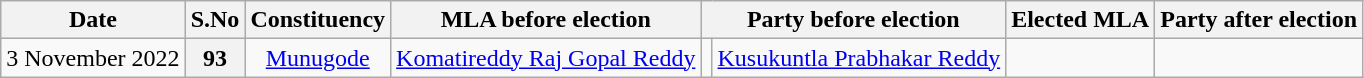<table class="wikitable sortable" style="text-align:center;">
<tr>
<th>Date</th>
<th>S.No</th>
<th>Constituency</th>
<th>MLA before election</th>
<th colspan="2">Party before election</th>
<th>Elected MLA</th>
<th colspan="2">Party after election</th>
</tr>
<tr>
<td>3 November 2022</td>
<th>93</th>
<td><a href='#'>Munugode</a></td>
<td><a href='#'>Komatireddy Raj Gopal Reddy</a></td>
<td></td>
<td><a href='#'>Kusukuntla Prabhakar Reddy</a></td>
<td></td>
</tr>
</table>
